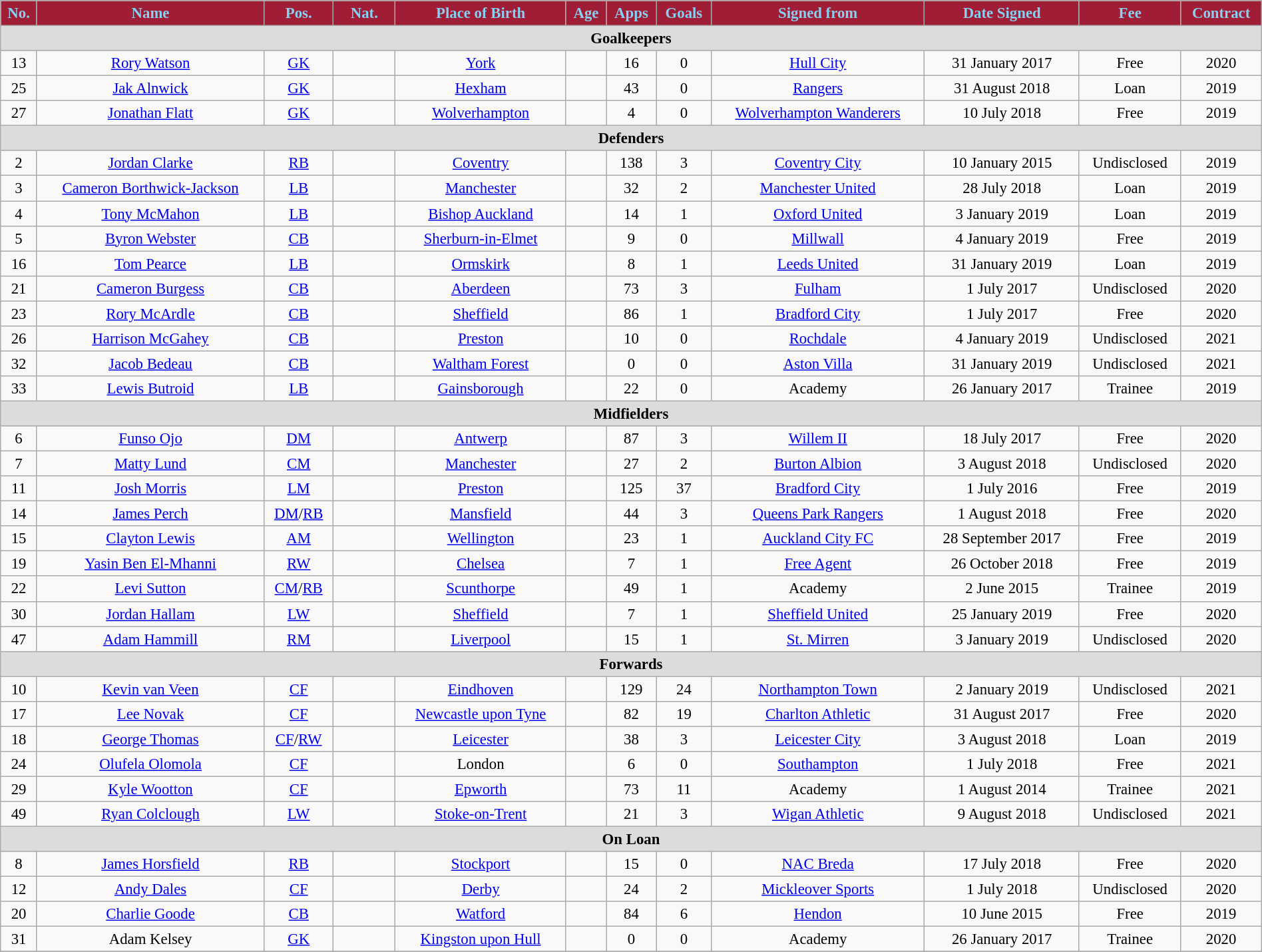<table class="wikitable" style="text-align:center; font-size:95%; width:100%;">
<tr>
<th style="background:#9F1D35; color:#89CFF0;">No.</th>
<th style="background:#9F1D35; color:#89CFF0;">Name</th>
<th style="background:#9F1D35; color:#89CFF0;">Pos.</th>
<th style="background:#9F1D35; color:#89CFF0; width:55px;">Nat.</th>
<th style="background:#9F1D35; color:#89CFF0;">Place of Birth</th>
<th style="background:#9F1D35; color:#89CFF0;">Age</th>
<th style="background:#9F1D35; color:#89CFF0;">Apps</th>
<th style="background:#9F1D35; color:#89CFF0;">Goals</th>
<th style="background:#9F1D35; color:#89CFF0;">Signed from</th>
<th style="background:#9F1D35; color:#89CFF0;">Date Signed</th>
<th style="background:#9F1D35; color:#89CFF0;">Fee</th>
<th style="background:#9F1D35; color:#89CFF0;">Contract</th>
</tr>
<tr>
<th colspan="14" style="background:#dcdcdc; text-align:center;">Goalkeepers</th>
</tr>
<tr>
<td>13</td>
<td><a href='#'>Rory Watson</a></td>
<td><a href='#'>GK</a></td>
<td></td>
<td><a href='#'>York</a></td>
<td></td>
<td>16</td>
<td>0</td>
<td><a href='#'>Hull City</a></td>
<td>31 January 2017</td>
<td>Free</td>
<td>2020</td>
</tr>
<tr>
<td>25</td>
<td><a href='#'>Jak Alnwick</a></td>
<td><a href='#'>GK</a></td>
<td></td>
<td><a href='#'>Hexham</a></td>
<td></td>
<td>43</td>
<td>0</td>
<td><a href='#'>Rangers</a></td>
<td>31 August 2018</td>
<td>Loan</td>
<td>2019</td>
</tr>
<tr>
<td>27</td>
<td><a href='#'>Jonathan Flatt</a></td>
<td><a href='#'>GK</a></td>
<td></td>
<td><a href='#'>Wolverhampton</a></td>
<td></td>
<td>4</td>
<td>0</td>
<td><a href='#'>Wolverhampton Wanderers</a></td>
<td>10 July 2018</td>
<td>Free</td>
<td>2019</td>
</tr>
<tr>
<th colspan="14" style="background:#dcdcdc; text-align:center;">Defenders</th>
</tr>
<tr>
<td>2</td>
<td><a href='#'>Jordan Clarke</a></td>
<td><a href='#'>RB</a></td>
<td></td>
<td><a href='#'>Coventry</a></td>
<td></td>
<td>138</td>
<td>3</td>
<td><a href='#'>Coventry City</a></td>
<td>10 January 2015</td>
<td>Undisclosed</td>
<td>2019</td>
</tr>
<tr>
<td>3</td>
<td><a href='#'>Cameron Borthwick-Jackson</a></td>
<td><a href='#'>LB</a></td>
<td></td>
<td><a href='#'>Manchester</a></td>
<td></td>
<td>32</td>
<td>2</td>
<td><a href='#'>Manchester United</a></td>
<td>28 July 2018</td>
<td>Loan</td>
<td>2019</td>
</tr>
<tr>
<td>4</td>
<td><a href='#'>Tony McMahon</a></td>
<td><a href='#'>LB</a></td>
<td></td>
<td><a href='#'>Bishop Auckland</a></td>
<td></td>
<td>14</td>
<td>1</td>
<td><a href='#'>Oxford United</a></td>
<td>3 January 2019</td>
<td>Loan</td>
<td>2019</td>
</tr>
<tr>
<td>5</td>
<td><a href='#'>Byron Webster</a></td>
<td><a href='#'>CB</a></td>
<td></td>
<td><a href='#'>Sherburn-in-Elmet</a></td>
<td></td>
<td>9</td>
<td>0</td>
<td><a href='#'>Millwall</a></td>
<td>4 January 2019</td>
<td>Free</td>
<td>2019</td>
</tr>
<tr>
<td>16</td>
<td><a href='#'>Tom Pearce</a></td>
<td><a href='#'>LB</a></td>
<td></td>
<td><a href='#'>Ormskirk</a></td>
<td></td>
<td>8</td>
<td>1</td>
<td><a href='#'>Leeds United</a></td>
<td>31 January 2019</td>
<td>Loan</td>
<td>2019</td>
</tr>
<tr>
<td>21</td>
<td><a href='#'>Cameron Burgess</a></td>
<td><a href='#'>CB</a></td>
<td></td>
<td><a href='#'>Aberdeen</a></td>
<td></td>
<td>73</td>
<td>3</td>
<td><a href='#'>Fulham</a></td>
<td>1 July 2017</td>
<td>Undisclosed</td>
<td>2020</td>
</tr>
<tr>
<td>23</td>
<td><a href='#'>Rory McArdle</a></td>
<td><a href='#'>CB</a></td>
<td></td>
<td><a href='#'>Sheffield</a></td>
<td></td>
<td>86</td>
<td>1</td>
<td><a href='#'>Bradford City</a></td>
<td>1 July 2017</td>
<td>Free</td>
<td>2020</td>
</tr>
<tr>
<td>26</td>
<td><a href='#'>Harrison McGahey</a></td>
<td><a href='#'>CB</a></td>
<td></td>
<td><a href='#'>Preston</a></td>
<td></td>
<td>10</td>
<td>0</td>
<td><a href='#'>Rochdale</a></td>
<td>4 January 2019</td>
<td>Undisclosed</td>
<td>2021</td>
</tr>
<tr>
<td>32</td>
<td><a href='#'>Jacob Bedeau</a></td>
<td><a href='#'>CB</a></td>
<td></td>
<td><a href='#'>Waltham Forest</a></td>
<td></td>
<td>0</td>
<td>0</td>
<td><a href='#'>Aston Villa</a></td>
<td>31 January 2019</td>
<td>Undisclosed</td>
<td>2021</td>
</tr>
<tr>
<td>33</td>
<td><a href='#'>Lewis Butroid</a></td>
<td><a href='#'>LB</a></td>
<td></td>
<td><a href='#'>Gainsborough</a></td>
<td></td>
<td>22</td>
<td>0</td>
<td>Academy</td>
<td>26 January 2017</td>
<td>Trainee</td>
<td>2019</td>
</tr>
<tr>
<th colspan="14" style="background:#dcdcdc; text-align:center;">Midfielders</th>
</tr>
<tr>
<td>6</td>
<td><a href='#'>Funso Ojo</a></td>
<td><a href='#'>DM</a></td>
<td></td>
<td><a href='#'>Antwerp</a></td>
<td></td>
<td>87</td>
<td>3</td>
<td><a href='#'>Willem II</a></td>
<td>18 July 2017</td>
<td>Free</td>
<td>2020</td>
</tr>
<tr>
<td>7</td>
<td><a href='#'>Matty Lund</a></td>
<td><a href='#'>CM</a></td>
<td></td>
<td><a href='#'>Manchester</a></td>
<td></td>
<td>27</td>
<td>2</td>
<td><a href='#'>Burton Albion</a></td>
<td>3 August 2018</td>
<td>Undisclosed</td>
<td>2020</td>
</tr>
<tr>
<td>11</td>
<td><a href='#'>Josh Morris</a></td>
<td><a href='#'>LM</a></td>
<td></td>
<td><a href='#'>Preston</a></td>
<td></td>
<td>125</td>
<td>37</td>
<td><a href='#'>Bradford City</a></td>
<td>1 July 2016</td>
<td>Free</td>
<td>2019</td>
</tr>
<tr>
<td>14</td>
<td><a href='#'>James Perch</a></td>
<td><a href='#'>DM</a>/<a href='#'>RB</a></td>
<td></td>
<td><a href='#'>Mansfield</a></td>
<td></td>
<td>44</td>
<td>3</td>
<td><a href='#'>Queens Park Rangers</a></td>
<td>1 August 2018</td>
<td>Free</td>
<td>2020</td>
</tr>
<tr>
<td>15</td>
<td><a href='#'>Clayton Lewis</a></td>
<td><a href='#'>AM</a></td>
<td></td>
<td><a href='#'>Wellington</a></td>
<td></td>
<td>23</td>
<td>1</td>
<td><a href='#'>Auckland City FC</a></td>
<td>28 September 2017</td>
<td>Free</td>
<td>2019</td>
</tr>
<tr>
<td>19</td>
<td><a href='#'>Yasin Ben El-Mhanni</a></td>
<td><a href='#'>RW</a></td>
<td></td>
<td><a href='#'>Chelsea</a></td>
<td></td>
<td>7</td>
<td>1</td>
<td><a href='#'>Free Agent</a></td>
<td>26 October 2018</td>
<td>Free</td>
<td>2019</td>
</tr>
<tr>
<td>22</td>
<td><a href='#'>Levi Sutton</a></td>
<td><a href='#'>CM</a>/<a href='#'>RB</a></td>
<td></td>
<td><a href='#'>Scunthorpe</a></td>
<td></td>
<td>49</td>
<td>1</td>
<td>Academy</td>
<td>2 June 2015</td>
<td>Trainee</td>
<td>2019</td>
</tr>
<tr>
<td>30</td>
<td><a href='#'>Jordan Hallam</a></td>
<td><a href='#'>LW</a></td>
<td></td>
<td><a href='#'>Sheffield</a></td>
<td></td>
<td>7</td>
<td>1</td>
<td><a href='#'>Sheffield United</a></td>
<td>25 January 2019</td>
<td>Free</td>
<td>2020</td>
</tr>
<tr>
<td>47</td>
<td><a href='#'>Adam Hammill</a></td>
<td><a href='#'>RM</a></td>
<td></td>
<td><a href='#'>Liverpool</a></td>
<td></td>
<td>15</td>
<td>1</td>
<td><a href='#'>St. Mirren</a></td>
<td>3 January 2019</td>
<td>Undisclosed</td>
<td>2020</td>
</tr>
<tr>
<th colspan="14" style="background:#dcdcdc; text-align:center;">Forwards</th>
</tr>
<tr>
<td>10</td>
<td><a href='#'>Kevin van Veen</a></td>
<td><a href='#'>CF</a></td>
<td></td>
<td><a href='#'>Eindhoven</a></td>
<td></td>
<td>129</td>
<td>24</td>
<td><a href='#'>Northampton Town</a></td>
<td>2 January 2019</td>
<td>Undisclosed</td>
<td>2021</td>
</tr>
<tr>
<td>17</td>
<td><a href='#'>Lee Novak</a></td>
<td><a href='#'>CF</a></td>
<td></td>
<td><a href='#'>Newcastle upon Tyne</a></td>
<td></td>
<td>82</td>
<td>19</td>
<td><a href='#'>Charlton Athletic</a></td>
<td>31 August 2017</td>
<td>Free</td>
<td>2020</td>
</tr>
<tr>
<td>18</td>
<td><a href='#'>George Thomas</a></td>
<td><a href='#'>CF</a>/<a href='#'>RW</a></td>
<td></td>
<td><a href='#'>Leicester</a></td>
<td></td>
<td>38</td>
<td>3</td>
<td><a href='#'>Leicester City</a></td>
<td>3 August 2018</td>
<td>Loan</td>
<td>2019</td>
</tr>
<tr>
<td>24</td>
<td><a href='#'>Olufela Olomola</a></td>
<td><a href='#'>CF</a></td>
<td></td>
<td>London</td>
<td></td>
<td>6</td>
<td>0</td>
<td><a href='#'>Southampton</a></td>
<td>1 July 2018</td>
<td>Free</td>
<td>2021</td>
</tr>
<tr>
<td>29</td>
<td><a href='#'>Kyle Wootton</a></td>
<td><a href='#'>CF</a></td>
<td></td>
<td><a href='#'>Epworth</a></td>
<td></td>
<td>73</td>
<td>11</td>
<td>Academy</td>
<td>1 August 2014</td>
<td>Trainee</td>
<td>2021</td>
</tr>
<tr>
<td>49</td>
<td><a href='#'>Ryan Colclough</a></td>
<td><a href='#'>LW</a></td>
<td></td>
<td><a href='#'>Stoke-on-Trent</a></td>
<td></td>
<td>21</td>
<td>3</td>
<td><a href='#'>Wigan Athletic</a></td>
<td>9 August 2018</td>
<td>Undisclosed</td>
<td>2021</td>
</tr>
<tr>
<th colspan="14" style="background:#dcdcdc; text-align:center;">On Loan</th>
</tr>
<tr>
<td>8</td>
<td><a href='#'>James Horsfield</a></td>
<td><a href='#'>RB</a></td>
<td></td>
<td><a href='#'>Stockport</a></td>
<td></td>
<td>15</td>
<td>0</td>
<td><a href='#'>NAC Breda</a></td>
<td>17 July 2018</td>
<td>Free</td>
<td>2020</td>
</tr>
<tr>
<td>12</td>
<td><a href='#'>Andy Dales</a></td>
<td><a href='#'>CF</a></td>
<td></td>
<td><a href='#'>Derby</a></td>
<td></td>
<td>24</td>
<td>2</td>
<td><a href='#'>Mickleover Sports</a></td>
<td>1 July 2018</td>
<td>Undisclosed</td>
<td>2020</td>
</tr>
<tr>
<td>20</td>
<td><a href='#'>Charlie Goode</a></td>
<td><a href='#'>CB</a></td>
<td></td>
<td><a href='#'>Watford</a></td>
<td></td>
<td>84</td>
<td>6</td>
<td><a href='#'>Hendon</a></td>
<td>10 June 2015</td>
<td>Free</td>
<td>2019</td>
</tr>
<tr>
<td>31</td>
<td>Adam Kelsey</td>
<td><a href='#'>GK</a></td>
<td></td>
<td><a href='#'>Kingston upon Hull</a></td>
<td></td>
<td>0</td>
<td>0</td>
<td>Academy</td>
<td>26 January 2017</td>
<td>Trainee</td>
<td>2020</td>
</tr>
<tr>
</tr>
</table>
